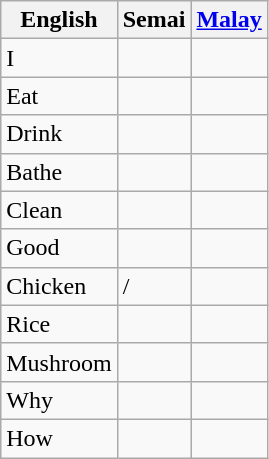<table class="wikitable">
<tr>
<th>English</th>
<th>Semai</th>
<th><a href='#'>Malay</a></th>
</tr>
<tr>
<td>I</td>
<td></td>
<td></td>
</tr>
<tr>
<td>Eat</td>
<td></td>
<td></td>
</tr>
<tr>
<td>Drink</td>
<td></td>
<td></td>
</tr>
<tr>
<td>Bathe</td>
<td></td>
<td></td>
</tr>
<tr>
<td>Clean</td>
<td></td>
<td></td>
</tr>
<tr>
<td>Good</td>
<td></td>
<td></td>
</tr>
<tr>
<td>Chicken</td>
<td>/</td>
<td></td>
</tr>
<tr>
<td>Rice</td>
<td></td>
<td></td>
</tr>
<tr>
<td>Mushroom</td>
<td></td>
<td></td>
</tr>
<tr>
<td>Why</td>
<td></td>
<td></td>
</tr>
<tr>
<td>How</td>
<td></td>
<td></td>
</tr>
</table>
